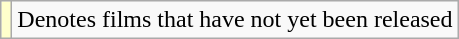<table class="wikitable">
<tr>
<td style="background:#FFFFCC;"></td>
<td>Denotes films that have not yet been released</td>
</tr>
</table>
